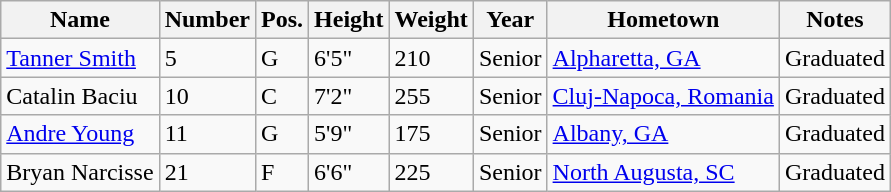<table class="wikitable sortable" border="1">
<tr>
<th>Name</th>
<th>Number</th>
<th>Pos.</th>
<th>Height</th>
<th>Weight</th>
<th>Year</th>
<th>Hometown</th>
<th class="unsortable">Notes</th>
</tr>
<tr>
<td><a href='#'>Tanner Smith</a></td>
<td>5</td>
<td>G</td>
<td>6'5"</td>
<td>210</td>
<td>Senior</td>
<td><a href='#'>Alpharetta, GA</a></td>
<td>Graduated</td>
</tr>
<tr>
<td>Catalin Baciu</td>
<td>10</td>
<td>C</td>
<td>7'2"</td>
<td>255</td>
<td>Senior</td>
<td><a href='#'>Cluj-Napoca, Romania</a></td>
<td>Graduated</td>
</tr>
<tr>
<td><a href='#'>Andre Young</a></td>
<td>11</td>
<td>G</td>
<td>5'9"</td>
<td>175</td>
<td>Senior</td>
<td><a href='#'>Albany, GA</a></td>
<td>Graduated</td>
</tr>
<tr>
<td>Bryan Narcisse</td>
<td>21</td>
<td>F</td>
<td>6'6"</td>
<td>225</td>
<td>Senior</td>
<td><a href='#'>North Augusta, SC</a></td>
<td>Graduated</td>
</tr>
</table>
